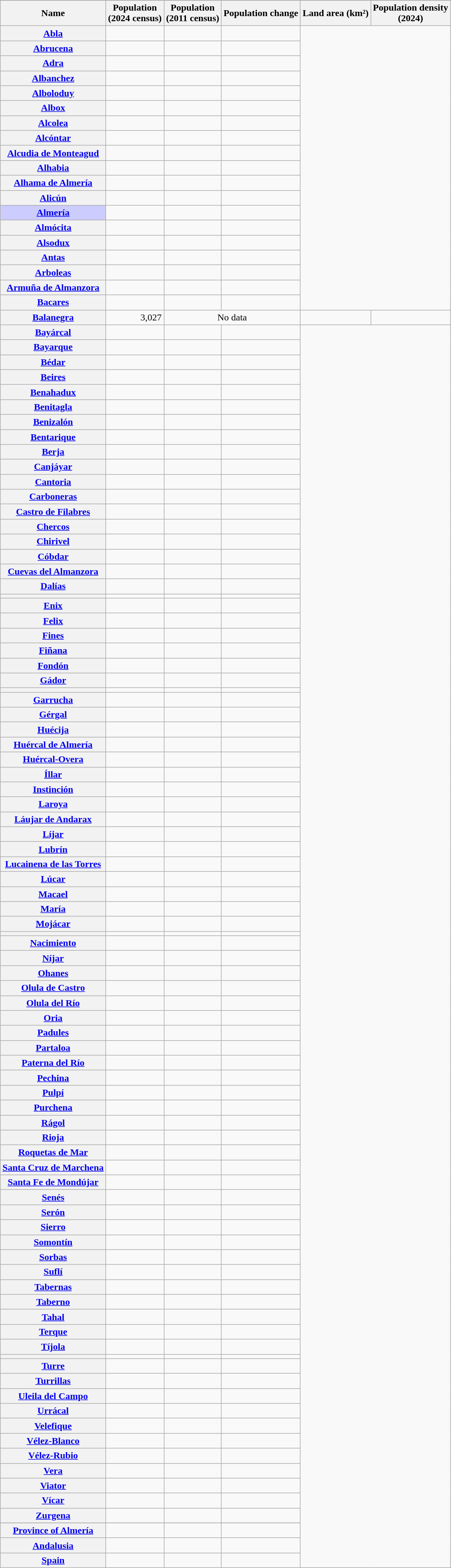<table class="wikitable sortable sticky-header" style="text-align:right;">
<tr>
</tr>
<tr>
<th scope="col">Name</th>
<th scope="col">Population<br>(2024 census)</th>
<th scope="col">Population<br>(2011 census)</th>
<th scope="col">Population change</th>
<th scope="col" data-sort-type="number">Land area (km²)</th>
<th scope="col" data-sort-type="number">Population density<br>(2024)</th>
</tr>
<tr>
<th scope="row" align="center"><a href='#'>Abla</a></th>
<td></td>
<td></td>
<td></td>
</tr>
<tr>
<th scope="row" align="center"><a href='#'>Abrucena</a></th>
<td></td>
<td></td>
<td></td>
</tr>
<tr>
<th scope="row" align="center"><a href='#'>Adra</a></th>
<td></td>
<td></td>
<td></td>
</tr>
<tr>
<th scope="row" align="center"><a href='#'>Albanchez</a></th>
<td></td>
<td></td>
<td></td>
</tr>
<tr>
<th scope="row" align="center"><a href='#'>Alboloduy</a></th>
<td></td>
<td></td>
<td></td>
</tr>
<tr>
<th scope="row" align="center"><a href='#'>Albox</a></th>
<td></td>
<td></td>
<td></td>
</tr>
<tr>
<th scope="row" align="center"><a href='#'>Alcolea</a></th>
<td></td>
<td></td>
<td></td>
</tr>
<tr>
<th scope="row" align="center"><a href='#'>Alcóntar</a></th>
<td></td>
<td></td>
<td></td>
</tr>
<tr>
<th scope="row" align="center"><a href='#'>Alcudia de Monteagud</a></th>
<td></td>
<td></td>
<td></td>
</tr>
<tr>
<th scope="row" align="center"><a href='#'>Alhabia</a></th>
<td></td>
<td></td>
<td></td>
</tr>
<tr>
<th scope="row" align="center"><a href='#'>Alhama de Almería</a></th>
<td></td>
<td></td>
<td></td>
</tr>
<tr>
<th scope="row" align="center"><a href='#'>Alicún</a></th>
<td></td>
<td></td>
<td></td>
</tr>
<tr>
<th scope="row" align="left" style="background:#CCF;"><a href='#'>Almería</a></th>
<td></td>
<td></td>
<td></td>
</tr>
<tr>
<th scope="row" align="center"><a href='#'>Almócita</a></th>
<td></td>
<td></td>
<td></td>
</tr>
<tr>
<th scope="row" align="center"><a href='#'>Alsodux</a></th>
<td></td>
<td></td>
<td></td>
</tr>
<tr>
<th scope="row" align="center"><a href='#'>Antas</a></th>
<td></td>
<td></td>
<td></td>
</tr>
<tr>
<th scope="row" align="center"><a href='#'>Arboleas</a></th>
<td></td>
<td></td>
<td></td>
</tr>
<tr>
<th scope="row" align="center"><a href='#'>Armuña de Almanzora</a></th>
<td></td>
<td></td>
<td></td>
</tr>
<tr>
<th scope="row" align="center"><a href='#'>Bacares</a></th>
<td></td>
<td></td>
<td></td>
</tr>
<tr>
<th scope="row" align="center"><a href='#'>Balanegra</a></th>
<td align="right">3,027</td>
<td colspan=2 align="center">No data</td>
<td></td>
<td></td>
</tr>
<tr>
<th scope="row" align="center"><a href='#'>Bayárcal</a></th>
<td></td>
<td></td>
<td></td>
</tr>
<tr>
<th scope="row" align="center"><a href='#'>Bayarque</a></th>
<td></td>
<td></td>
<td></td>
</tr>
<tr>
<th scope="row" align="center"><a href='#'>Bédar</a></th>
<td></td>
<td></td>
<td></td>
</tr>
<tr>
<th scope="row" align="center"><a href='#'>Beires</a></th>
<td></td>
<td></td>
<td></td>
</tr>
<tr>
<th scope="row" align="center"><a href='#'>Benahadux</a></th>
<td></td>
<td></td>
<td></td>
</tr>
<tr>
<th scope="row" align="center"><a href='#'>Benitagla</a></th>
<td></td>
<td></td>
<td></td>
</tr>
<tr>
<th scope="row" align="center"><a href='#'>Benizalón</a></th>
<td></td>
<td></td>
<td></td>
</tr>
<tr>
<th scope="row" align="center"><a href='#'>Bentarique</a></th>
<td></td>
<td></td>
<td></td>
</tr>
<tr>
<th scope="row" align="center"><a href='#'>Berja</a></th>
<td></td>
<td></td>
<td></td>
</tr>
<tr>
<th scope="row" align="center"><a href='#'>Canjáyar</a></th>
<td></td>
<td></td>
<td></td>
</tr>
<tr>
<th scope="row" align="center"><a href='#'>Cantoria</a></th>
<td></td>
<td></td>
<td></td>
</tr>
<tr>
<th scope="row" align="center"><a href='#'>Carboneras</a></th>
<td></td>
<td></td>
<td></td>
</tr>
<tr>
<th scope="row" align="center"><a href='#'>Castro de Filabres</a></th>
<td></td>
<td></td>
<td></td>
</tr>
<tr>
<th scope="row" align="center"><a href='#'>Chercos</a></th>
<td></td>
<td></td>
<td></td>
</tr>
<tr>
<th scope="row" align="center"><a href='#'>Chirivel</a></th>
<td></td>
<td></td>
<td></td>
</tr>
<tr>
<th scope="row" align="center"><a href='#'>Cóbdar</a></th>
<td></td>
<td></td>
<td></td>
</tr>
<tr>
<th scope="row" align="center"><a href='#'>Cuevas del Almanzora</a></th>
<td></td>
<td></td>
<td></td>
</tr>
<tr>
<th scope="row" align="center"><a href='#'>Dalías</a></th>
<td></td>
<td></td>
<td></td>
</tr>
<tr>
<th scope="row" align="center"></th>
<td></td>
<td></td>
<td></td>
</tr>
<tr>
<th scope="row" align="center"><a href='#'>Enix</a></th>
<td></td>
<td></td>
<td></td>
</tr>
<tr>
<th scope="row" align="center"><a href='#'>Felix</a></th>
<td></td>
<td></td>
<td></td>
</tr>
<tr>
<th scope="row" align="center"><a href='#'>Fines</a></th>
<td></td>
<td></td>
<td></td>
</tr>
<tr>
<th scope="row" align="center"><a href='#'>Fiñana</a></th>
<td></td>
<td></td>
<td></td>
</tr>
<tr>
<th scope="row" align="center"><a href='#'>Fondón</a></th>
<td></td>
<td></td>
<td></td>
</tr>
<tr>
<th scope="row" align="center"><a href='#'>Gádor</a></th>
<td></td>
<td></td>
<td></td>
</tr>
<tr>
<th scope="row" align="center"></th>
<td></td>
<td></td>
<td></td>
</tr>
<tr>
<th scope="row" align="center"><a href='#'>Garrucha</a></th>
<td></td>
<td></td>
<td></td>
</tr>
<tr>
<th scope="row" align="center"><a href='#'>Gérgal</a></th>
<td></td>
<td></td>
<td></td>
</tr>
<tr>
<th scope="row" align="center"><a href='#'>Huécija</a></th>
<td></td>
<td></td>
<td></td>
</tr>
<tr>
<th scope="row" align="center"><a href='#'>Huércal de Almería</a></th>
<td></td>
<td></td>
<td></td>
</tr>
<tr>
<th scope="row" align="center"><a href='#'>Huércal-Overa</a></th>
<td></td>
<td></td>
<td></td>
</tr>
<tr>
<th scope="row" align="center"><a href='#'>Íllar</a></th>
<td></td>
<td></td>
<td></td>
</tr>
<tr>
<th scope="row" align="center"><a href='#'>Instinción</a></th>
<td></td>
<td></td>
<td></td>
</tr>
<tr>
<th scope="row" align="center"><a href='#'>Laroya</a></th>
<td></td>
<td></td>
<td></td>
</tr>
<tr>
<th scope="row" align="center"><a href='#'>Láujar de Andarax</a></th>
<td></td>
<td></td>
<td></td>
</tr>
<tr>
<th scope="row" align="center"><a href='#'>Líjar</a></th>
<td></td>
<td></td>
<td></td>
</tr>
<tr>
<th scope="row" align="center"><a href='#'>Lubrín</a></th>
<td></td>
<td></td>
<td></td>
</tr>
<tr>
<th scope="row" align="center"><a href='#'>Lucainena de las Torres</a></th>
<td></td>
<td></td>
<td></td>
</tr>
<tr>
<th scope="row" align="center"><a href='#'>Lúcar</a></th>
<td></td>
<td></td>
<td></td>
</tr>
<tr>
<th scope="row" align="center"><a href='#'>Macael</a></th>
<td></td>
<td></td>
<td></td>
</tr>
<tr>
<th scope="row" align="center"><a href='#'>María</a></th>
<td></td>
<td></td>
<td></td>
</tr>
<tr>
<th scope="row" align="center"><a href='#'>Mojácar</a></th>
<td></td>
<td></td>
<td></td>
</tr>
<tr>
<th scope="row" align="center"></th>
<td></td>
<td></td>
<td></td>
</tr>
<tr>
<th scope="row" align="center"><a href='#'>Nacimiento</a></th>
<td></td>
<td></td>
<td></td>
</tr>
<tr>
<th scope="row" align="center"><a href='#'>Níjar</a></th>
<td></td>
<td></td>
<td></td>
</tr>
<tr>
<th scope="row" align="center"><a href='#'>Ohanes</a></th>
<td></td>
<td></td>
<td></td>
</tr>
<tr>
<th scope="row" align="center"><a href='#'>Olula de Castro</a></th>
<td></td>
<td></td>
<td></td>
</tr>
<tr>
<th scope="row" align="center"><a href='#'>Olula del Río</a></th>
<td></td>
<td></td>
<td></td>
</tr>
<tr>
<th scope="row" align="center"><a href='#'>Oria</a></th>
<td></td>
<td></td>
<td></td>
</tr>
<tr>
<th scope="row" align="center"><a href='#'>Padules</a></th>
<td></td>
<td></td>
<td></td>
</tr>
<tr>
<th scope="row" align="center"><a href='#'>Partaloa</a></th>
<td></td>
<td></td>
<td></td>
</tr>
<tr>
<th scope="row" align="center"><a href='#'>Paterna del Río</a></th>
<td></td>
<td></td>
<td></td>
</tr>
<tr>
<th scope="row" align="center"><a href='#'>Pechina</a></th>
<td></td>
<td></td>
<td></td>
</tr>
<tr>
<th scope="row" align="center"><a href='#'>Pulpí</a></th>
<td></td>
<td></td>
<td></td>
</tr>
<tr>
<th scope="row" align="center"><a href='#'>Purchena</a></th>
<td></td>
<td></td>
<td></td>
</tr>
<tr>
<th scope="row" align="center"><a href='#'>Rágol</a></th>
<td></td>
<td></td>
<td></td>
</tr>
<tr>
<th scope="row" align="center"><a href='#'>Rioja</a></th>
<td></td>
<td></td>
<td></td>
</tr>
<tr>
<th scope="row" align="center"><a href='#'>Roquetas de Mar</a></th>
<td></td>
<td></td>
<td></td>
</tr>
<tr>
<th scope="row" align="center"><a href='#'>Santa Cruz de Marchena</a></th>
<td></td>
<td></td>
<td></td>
</tr>
<tr>
<th scope="row" align="center"><a href='#'>Santa Fe de Mondújar</a></th>
<td></td>
<td></td>
<td></td>
</tr>
<tr>
<th scope="row" align="center"><a href='#'>Senés</a></th>
<td></td>
<td></td>
<td></td>
</tr>
<tr>
<th scope="row" align="center"><a href='#'>Serón</a></th>
<td></td>
<td></td>
<td></td>
</tr>
<tr>
<th scope="row" align="center"><a href='#'>Sierro</a></th>
<td></td>
<td></td>
<td></td>
</tr>
<tr>
<th scope="row" align="center"><a href='#'>Somontín</a></th>
<td></td>
<td></td>
<td></td>
</tr>
<tr>
<th scope="row" align="center"><a href='#'>Sorbas</a></th>
<td></td>
<td></td>
<td></td>
</tr>
<tr>
<th scope="row" align="center"><a href='#'>Suflí</a></th>
<td></td>
<td></td>
<td></td>
</tr>
<tr>
<th scope="row" align="center"><a href='#'>Tabernas</a></th>
<td></td>
<td></td>
<td></td>
</tr>
<tr>
<th scope="row" align="center"><a href='#'>Taberno</a></th>
<td></td>
<td></td>
<td></td>
</tr>
<tr>
<th scope="row" align="center"><a href='#'>Tahal</a></th>
<td></td>
<td></td>
<td></td>
</tr>
<tr>
<th scope="row" align="center"><a href='#'>Terque</a></th>
<td></td>
<td></td>
<td></td>
</tr>
<tr>
<th scope="row" align="center"><a href='#'>Tíjola</a></th>
<td></td>
<td></td>
<td></td>
</tr>
<tr>
<th scope="row" align="center"></th>
<td></td>
<td></td>
<td></td>
</tr>
<tr>
<th scope="row" align="center"><a href='#'>Turre</a></th>
<td></td>
<td></td>
<td></td>
</tr>
<tr>
<th scope="row" align="center"><a href='#'>Turrillas</a></th>
<td></td>
<td></td>
<td></td>
</tr>
<tr>
<th scope="row" align="center"><a href='#'>Uleila del Campo</a></th>
<td></td>
<td></td>
<td></td>
</tr>
<tr>
<th scope="row" align="center"><a href='#'>Urrácal</a></th>
<td></td>
<td></td>
<td></td>
</tr>
<tr>
<th scope="row" align="center"><a href='#'>Velefique</a></th>
<td></td>
<td></td>
<td></td>
</tr>
<tr>
<th scope="row" align="center"><a href='#'>Vélez-Blanco</a></th>
<td></td>
<td></td>
<td></td>
</tr>
<tr>
<th scope="row" align="center"><a href='#'>Vélez-Rubio</a></th>
<td></td>
<td></td>
<td></td>
</tr>
<tr>
<th scope="row" align="center"><a href='#'>Vera</a></th>
<td></td>
<td></td>
<td></td>
</tr>
<tr>
<th scope="row" align="center"><a href='#'>Viator</a></th>
<td></td>
<td></td>
<td></td>
</tr>
<tr>
<th scope="row" align="center"><a href='#'>Vícar</a></th>
<td></td>
<td></td>
<td></td>
</tr>
<tr>
<th scope="row" align="center"><a href='#'>Zurgena</a></th>
<td></td>
<td></td>
<td></td>
</tr>
<tr>
</tr>
<tr class="sortbottom" style="text-align:center;" style="background: #f2f2f2;">
<th scope="row" align="center"><strong><a href='#'>Province of Almería</a></strong></th>
<td></td>
<td><strong></strong></td>
<td align="right"><strong></strong></td>
</tr>
<tr class="sortbottom" style="text-align:center;" style="background: #f2f2f2;">
<th scope="row" align="center"><strong><a href='#'>Andalusia</a></strong></th>
<td></td>
<td><strong></strong></td>
<td align="right"><strong></strong></td>
</tr>
<tr class="sortbottom" style="text-align:center;" style="background: #f2f2f2;">
<th scope="row" align="center"><strong><a href='#'>Spain</a></strong></th>
<td></td>
<td><strong></strong></td>
<td align="right"><strong></strong></td>
</tr>
</table>
